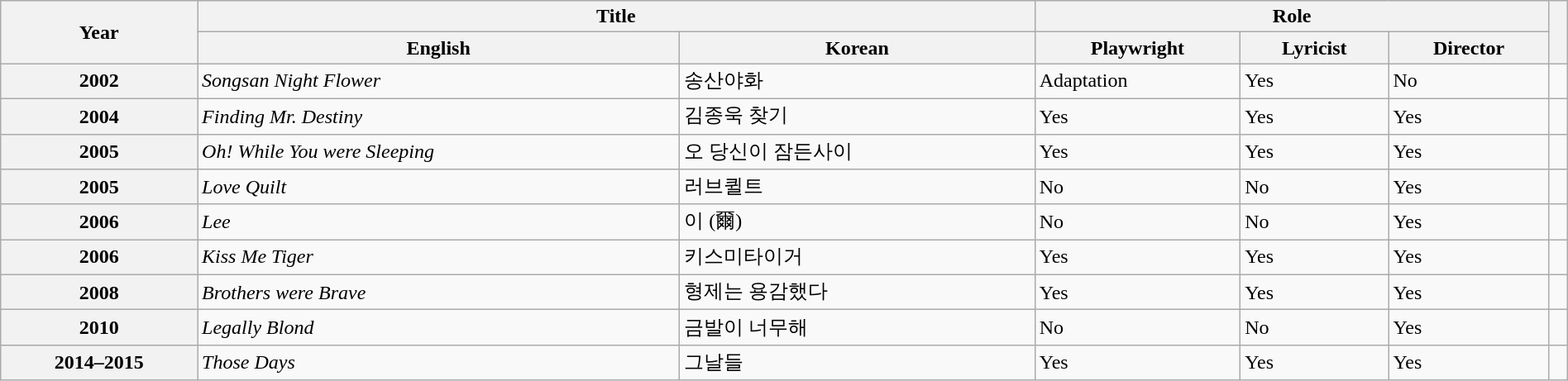<table class="wikitable plainrowheaders sortable" style="clear:none; font-size:100%; padding:0 auto; width:100%; margin:auto">
<tr>
<th rowspan="2" scope="col">Year</th>
<th colspan="2" scope="col">Title</th>
<th colspan="3" scope="col">Role</th>
<th rowspan="2" scope="col" class="unsortable"></th>
</tr>
<tr>
<th>English</th>
<th>Korean</th>
<th>Playwright</th>
<th>Lyricist</th>
<th>Director</th>
</tr>
<tr>
<th scope="row">2002</th>
<td><em>Songsan Night Flower</em></td>
<td>송산야화</td>
<td>Adaptation</td>
<td>Yes</td>
<td>No</td>
<td></td>
</tr>
<tr>
<th scope="row">2004</th>
<td><em>Finding Mr. Destiny</em></td>
<td>김종욱 찾기</td>
<td>Yes</td>
<td>Yes</td>
<td>Yes</td>
<td></td>
</tr>
<tr>
<th scope="row">2005</th>
<td><em>Oh! While You were Sleeping</em></td>
<td>오 당신이 잠든사이</td>
<td>Yes</td>
<td>Yes</td>
<td>Yes</td>
<td></td>
</tr>
<tr>
<th scope="row">2005</th>
<td><em>Love Quilt</em></td>
<td>러브퀼트</td>
<td>No</td>
<td>No</td>
<td>Yes</td>
<td></td>
</tr>
<tr>
<th scope="row">2006</th>
<td><em>Lee</em></td>
<td>이 (爾)</td>
<td>No</td>
<td>No</td>
<td>Yes</td>
<td></td>
</tr>
<tr>
<th scope="row">2006</th>
<td><em>Kiss Me Tiger</em></td>
<td>키스미타이거</td>
<td>Yes</td>
<td>Yes</td>
<td>Yes</td>
<td></td>
</tr>
<tr>
<th scope="row">2008</th>
<td><em>Brothers were Brave</em></td>
<td>형제는 용감했다</td>
<td>Yes</td>
<td>Yes</td>
<td>Yes</td>
<td></td>
</tr>
<tr>
<th scope="row">2010</th>
<td><em>Legally Blond</em></td>
<td>금발이 너무해</td>
<td>No</td>
<td>No</td>
<td>Yes</td>
<td></td>
</tr>
<tr>
<th scope="row">2014–2015</th>
<td><em>Those Days</em></td>
<td>그날들</td>
<td>Yes</td>
<td>Yes</td>
<td>Yes</td>
<td></td>
</tr>
</table>
